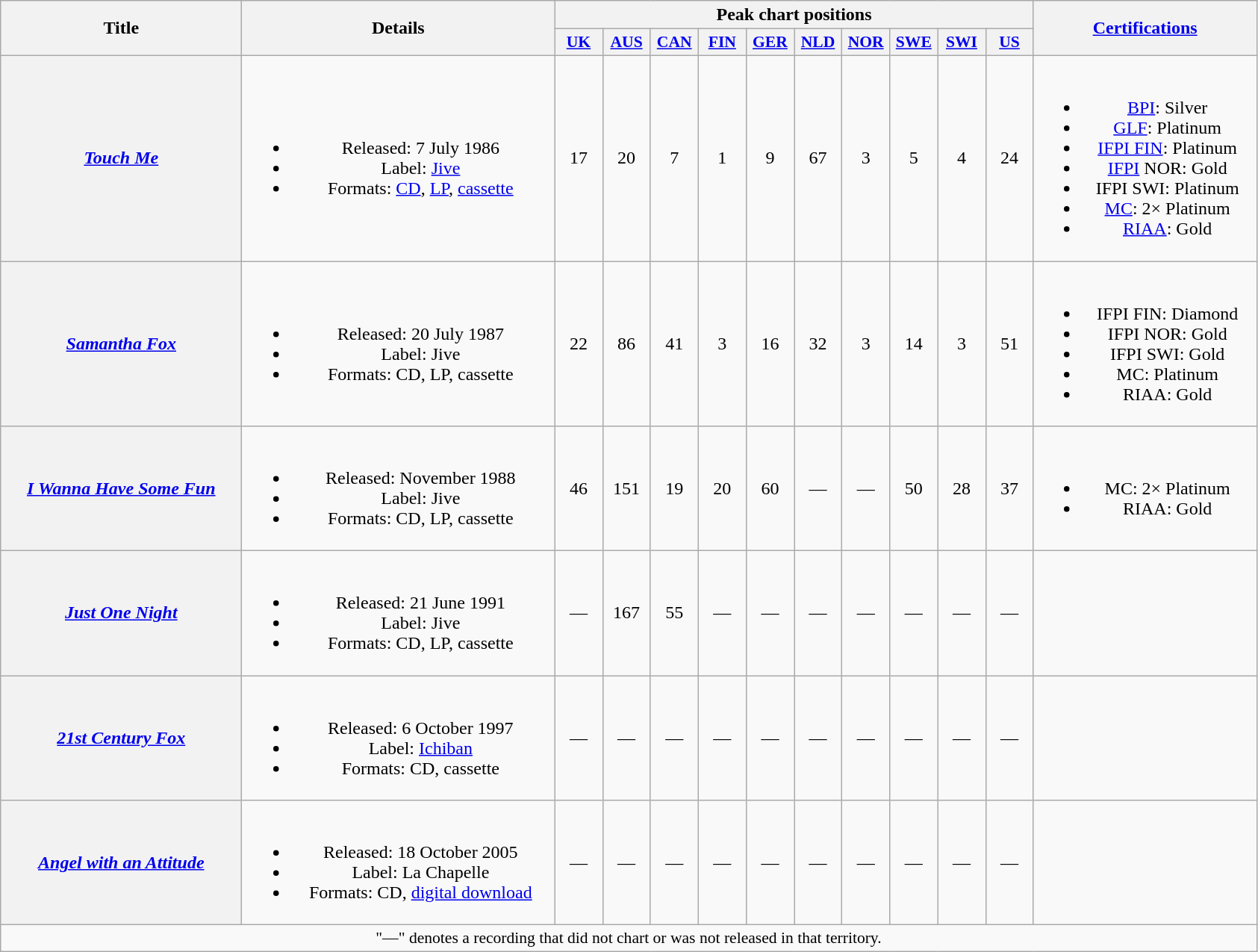<table class="wikitable plainrowheaders" style="text-align:center">
<tr>
<th scope="col" rowspan="2" style="width:13em;">Title</th>
<th scope="col" rowspan="2" style="width:17em;">Details</th>
<th scope="col" colspan="10">Peak chart positions</th>
<th scope="col" rowspan="2" style="width:12em;"><a href='#'>Certifications</a></th>
</tr>
<tr>
<th scope="col" style="width:2.5em;font-size:90%;"><a href='#'>UK</a><br></th>
<th scope="col" style="width:2.5em;font-size:90%;"><a href='#'>AUS</a><br></th>
<th scope="col" style="width:2.5em;font-size:90%;"><a href='#'>CAN</a><br></th>
<th scope="col" style="width:2.5em;font-size:90%;"><a href='#'>FIN</a><br></th>
<th scope="col" style="width:2.5em;font-size:90%;"><a href='#'>GER</a><br></th>
<th scope="col" style="width:2.5em;font-size:90%;"><a href='#'>NLD</a><br></th>
<th scope="col" style="width:2.5em;font-size:90%;"><a href='#'>NOR</a><br></th>
<th scope="col" style="width:2.5em;font-size:90%;"><a href='#'>SWE</a><br></th>
<th scope="col" style="width:2.5em;font-size:90%;"><a href='#'>SWI</a><br></th>
<th scope="col" style="width:2.5em;font-size:90%;"><a href='#'>US</a><br></th>
</tr>
<tr>
<th scope="row"><em><a href='#'>Touch Me</a></em></th>
<td><br><ul><li>Released: 7 July 1986</li><li>Label: <a href='#'>Jive</a></li><li>Formats: <a href='#'>CD</a>, <a href='#'>LP</a>, <a href='#'>cassette</a></li></ul></td>
<td>17</td>
<td>20</td>
<td>7</td>
<td>1</td>
<td>9</td>
<td>67</td>
<td>3</td>
<td>5</td>
<td>4</td>
<td>24</td>
<td><br><ul><li><a href='#'>BPI</a>: Silver</li><li><a href='#'>GLF</a>: Platinum</li><li><a href='#'>IFPI FIN</a>: Platinum</li><li><a href='#'>IFPI</a> NOR: Gold</li><li>IFPI SWI: Platinum</li><li><a href='#'>MC</a>: 2× Platinum</li><li><a href='#'>RIAA</a>: Gold</li></ul></td>
</tr>
<tr>
<th scope="row"><em><a href='#'>Samantha Fox</a></em></th>
<td><br><ul><li>Released: 20 July 1987</li><li>Label: Jive</li><li>Formats: CD, LP, cassette</li></ul></td>
<td>22</td>
<td>86</td>
<td>41</td>
<td>3</td>
<td>16</td>
<td>32</td>
<td>3</td>
<td>14</td>
<td>3</td>
<td>51</td>
<td><br><ul><li>IFPI FIN: Diamond</li><li>IFPI NOR: Gold</li><li>IFPI SWI: Gold</li><li>MC: Platinum</li><li>RIAA: Gold</li></ul></td>
</tr>
<tr>
<th scope="row"><em><a href='#'>I Wanna Have Some Fun</a></em></th>
<td><br><ul><li>Released: November 1988</li><li>Label: Jive</li><li>Formats: CD, LP, cassette</li></ul></td>
<td>46</td>
<td>151</td>
<td>19</td>
<td>20</td>
<td>60</td>
<td>—</td>
<td>—</td>
<td>50</td>
<td>28</td>
<td>37</td>
<td><br><ul><li>MC: 2× Platinum</li><li>RIAA: Gold</li></ul></td>
</tr>
<tr>
<th scope="row"><em><a href='#'>Just One Night</a></em></th>
<td><br><ul><li>Released: 21 June 1991</li><li>Label: Jive</li><li>Formats: CD, LP, cassette</li></ul></td>
<td>—</td>
<td>167</td>
<td>55</td>
<td>—</td>
<td>—</td>
<td>—</td>
<td>—</td>
<td>—</td>
<td>—</td>
<td>—</td>
<td></td>
</tr>
<tr>
<th scope="row"><em><a href='#'>21st Century Fox</a></em></th>
<td><br><ul><li>Released: 6 October 1997</li><li>Label: <a href='#'>Ichiban</a></li><li>Formats: CD, cassette</li></ul></td>
<td>—</td>
<td>—</td>
<td>—</td>
<td>—</td>
<td>—</td>
<td>—</td>
<td>—</td>
<td>—</td>
<td>—</td>
<td>—</td>
<td></td>
</tr>
<tr>
<th scope="row"><em><a href='#'>Angel with an Attitude</a></em></th>
<td><br><ul><li>Released: 18 October 2005</li><li>Label: La Chapelle</li><li>Formats: CD, <a href='#'>digital download</a></li></ul></td>
<td>—</td>
<td>—</td>
<td>—</td>
<td>—</td>
<td>—</td>
<td>—</td>
<td>—</td>
<td>—</td>
<td>—</td>
<td>—</td>
<td></td>
</tr>
<tr>
<td colspan="13" style="font-size:90%">"—" denotes a recording that did not chart or was not released in that territory.</td>
</tr>
</table>
